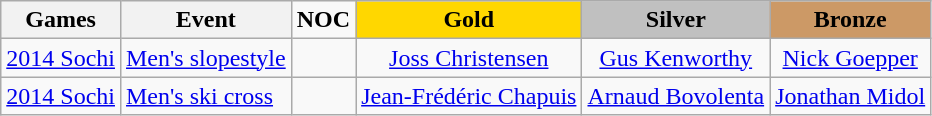<table class="wikitable sortable">
<tr align=center>
<th><strong>Games</strong></th>
<th>Event</th>
<td><strong>NOC</strong></td>
<th style="background:gold;"><strong>Gold</strong></th>
<th style="background:silver;"><strong>Silver</strong></th>
<th style="background:#c96;"><strong>Bronze</strong></th>
</tr>
<tr>
<td><a href='#'>2014 Sochi</a></td>
<td><a href='#'>Men's slopestyle</a></td>
<td align=left></td>
<td align=center><a href='#'>Joss Christensen</a></td>
<td align=center><a href='#'>Gus Kenworthy</a></td>
<td align=center><a href='#'>Nick Goepper</a></td>
</tr>
<tr>
<td><a href='#'>2014 Sochi</a></td>
<td><a href='#'>Men's ski cross</a></td>
<td align=left></td>
<td align=center><a href='#'>Jean-Frédéric Chapuis</a></td>
<td align=center><a href='#'>Arnaud Bovolenta</a></td>
<td align=center><a href='#'>Jonathan Midol</a></td>
</tr>
</table>
